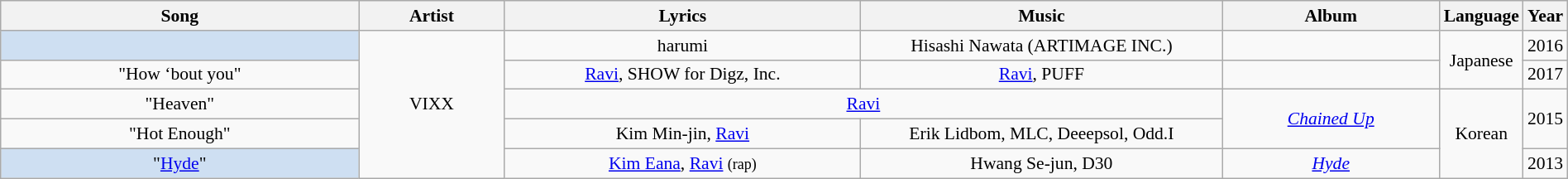<table class="wikitable sortable" style="margin:0.5em auto; clear:both; font-size:.9em; text-align:center; width:100%">
<tr>
<th style="width:25%">Song</th>
<th style="width:10%">Artist</th>
<th class="unsortable" style="width:25%">Lyrics</th>
<th class="unsortable" style="width:25%">Music</th>
<th style="width:25%">Album</th>
<th style="width:25%">Language</th>
<th style="width:25%">Year</th>
</tr>
<tr>
<td style="background:#CEDFF2;"></td>
<td rowspan="5">VIXX</td>
<td>harumi</td>
<td>Hisashi Nawata (ARTIMAGE INC.)</td>
<td></td>
<td rowspan="2">Japanese</td>
<td>2016</td>
</tr>
<tr>
<td>"How ‘bout you"</td>
<td><a href='#'>Ravi</a>, SHOW for Digz, Inc.</td>
<td><a href='#'>Ravi</a>, PUFF</td>
<td></td>
<td>2017</td>
</tr>
<tr>
<td>"Heaven"</td>
<td colspan="2"><a href='#'>Ravi</a></td>
<td rowspan="2"><em><a href='#'>Chained Up</a></em></td>
<td rowspan="3">Korean</td>
<td rowspan="2">2015</td>
</tr>
<tr>
<td>"Hot Enough"</td>
<td>Kim Min-jin, <a href='#'>Ravi</a></td>
<td>Erik Lidbom, MLC, Deeepsol, Odd.I</td>
</tr>
<tr>
<td style="background:#CEDFF2;">"<a href='#'>Hyde</a>"</td>
<td><a href='#'>Kim Eana</a>, <a href='#'>Ravi</a> <small>(rap)</small></td>
<td>Hwang Se-jun, D30</td>
<td><em><a href='#'>Hyde</a></em></td>
<td>2013</td>
</tr>
</table>
